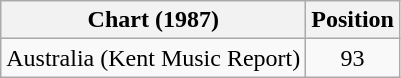<table class="wikitable">
<tr>
<th>Chart (1987)</th>
<th>Position</th>
</tr>
<tr>
<td align="left">Australia (Kent Music Report)</td>
<td align="center">93</td>
</tr>
</table>
